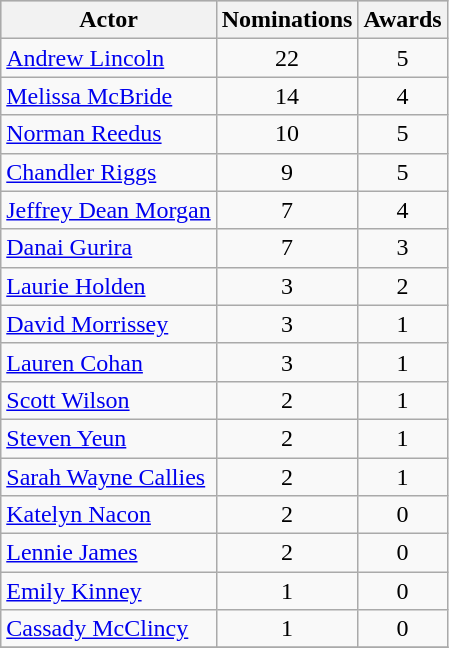<table class="wikitable" style="text-align:center">
<tr bgcolor="#CCCCCC">
<th>Actor</th>
<th>Nominations</th>
<th>Awards</th>
</tr>
<tr>
<td align="left"><a href='#'>Andrew Lincoln</a></td>
<td>22</td>
<td>5</td>
</tr>
<tr>
<td align="left"><a href='#'>Melissa McBride</a></td>
<td>14</td>
<td>4</td>
</tr>
<tr>
<td align="left"><a href='#'>Norman Reedus</a></td>
<td>10</td>
<td>5</td>
</tr>
<tr>
<td align="left"><a href='#'>Chandler Riggs</a></td>
<td>9</td>
<td>5</td>
</tr>
<tr>
<td align="left"><a href='#'>Jeffrey Dean Morgan</a></td>
<td>7</td>
<td>4</td>
</tr>
<tr>
<td align="left"><a href='#'>Danai Gurira</a></td>
<td>7</td>
<td>3</td>
</tr>
<tr>
<td align="left"><a href='#'>Laurie Holden</a></td>
<td>3</td>
<td>2</td>
</tr>
<tr>
<td align="left"><a href='#'>David Morrissey</a></td>
<td>3</td>
<td>1</td>
</tr>
<tr>
<td align="left"><a href='#'>Lauren Cohan</a></td>
<td>3</td>
<td>1</td>
</tr>
<tr>
<td align="left"><a href='#'>Scott Wilson</a></td>
<td>2</td>
<td>1</td>
</tr>
<tr>
<td align="left"><a href='#'>Steven Yeun</a></td>
<td>2</td>
<td>1</td>
</tr>
<tr>
<td align="left"><a href='#'>Sarah Wayne Callies</a></td>
<td>2</td>
<td>1</td>
</tr>
<tr>
<td align="left"><a href='#'>Katelyn Nacon</a></td>
<td>2</td>
<td>0</td>
</tr>
<tr>
<td align="left"><a href='#'>Lennie James</a></td>
<td>2</td>
<td>0</td>
</tr>
<tr>
<td align="left"><a href='#'>Emily Kinney</a></td>
<td>1</td>
<td>0</td>
</tr>
<tr>
<td align="left"><a href='#'>Cassady McClincy</a></td>
<td>1</td>
<td>0</td>
</tr>
<tr>
</tr>
</table>
